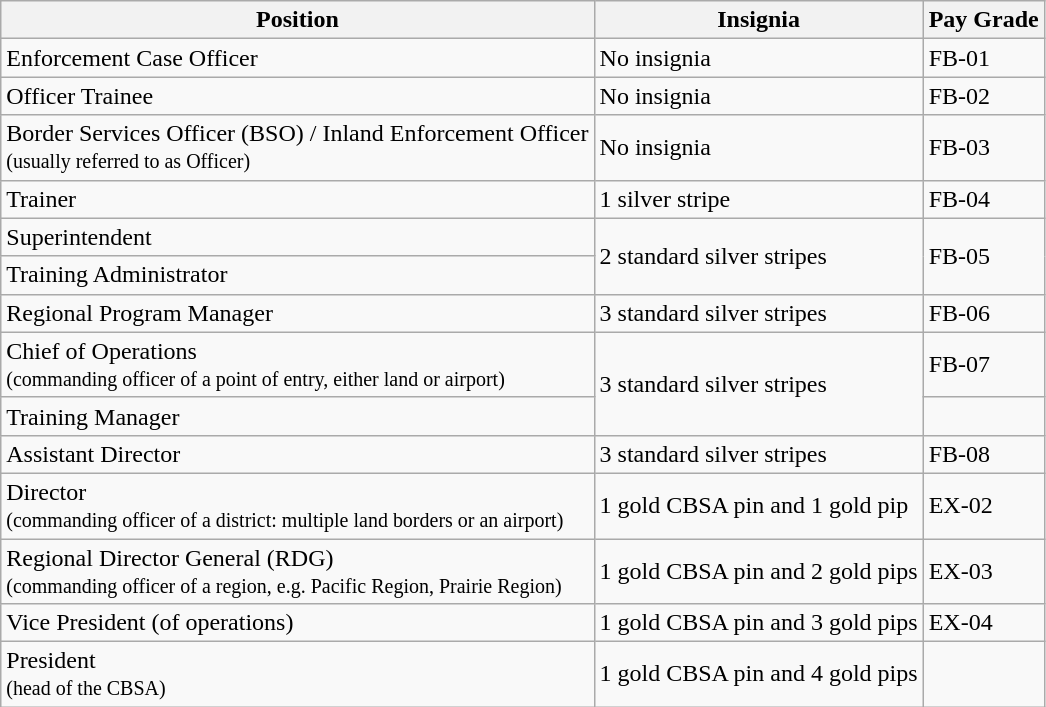<table class="wikitable">
<tr>
<th>Position</th>
<th>Insignia</th>
<th>Pay Grade</th>
</tr>
<tr>
<td>Enforcement Case Officer</td>
<td>No insignia</td>
<td>FB-01</td>
</tr>
<tr>
<td>Officer Trainee</td>
<td>No insignia</td>
<td>FB-02</td>
</tr>
<tr>
<td>Border Services Officer (BSO) / Inland Enforcement Officer<br><small>(usually referred to as Officer)</small></td>
<td>No insignia</td>
<td>FB-03</td>
</tr>
<tr>
<td>Trainer</td>
<td>1 silver stripe</td>
<td>FB-04</td>
</tr>
<tr>
<td>Superintendent</td>
<td rowspan="2">2 standard silver stripes</td>
<td rowspan="2">FB-05</td>
</tr>
<tr>
<td>Training Administrator</td>
</tr>
<tr>
<td>Regional Program Manager</td>
<td>3 standard silver stripes</td>
<td>FB-06</td>
</tr>
<tr>
<td>Chief of Operations<br><small>(commanding officer of a point of entry, either land or airport)</small></td>
<td rowspan="2">3 standard silver stripes</td>
<td>FB-07</td>
</tr>
<tr>
<td>Training Manager</td>
<td></td>
</tr>
<tr>
<td>Assistant Director</td>
<td>3 standard silver stripes</td>
<td>FB-08</td>
</tr>
<tr>
<td>Director<br><small>(commanding officer of a district: multiple land borders or an airport)</small></td>
<td>1 gold CBSA pin and 1 gold pip</td>
<td>EX-02</td>
</tr>
<tr>
<td>Regional Director General (RDG)<br><small>(commanding officer of a region, e.g. Pacific Region, Prairie Region)</small></td>
<td>1 gold CBSA pin and 2 gold pips</td>
<td>EX-03</td>
</tr>
<tr>
<td>Vice President (of operations)</td>
<td>1 gold CBSA pin and 3 gold pips</td>
<td>EX-04</td>
</tr>
<tr>
<td>President<br><small>(head of the CBSA)</small></td>
<td>1 gold CBSA pin and 4 gold pips</td>
<td></td>
</tr>
</table>
